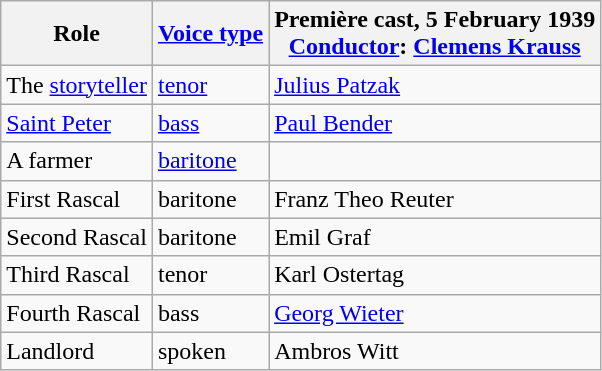<table class="wikitable">
<tr>
<th>Role</th>
<th><a href='#'>Voice type</a></th>
<th>Première cast, 5 February 1939<br><a href='#'>Conductor</a>: <a href='#'>Clemens Krauss</a></th>
</tr>
<tr>
<td>The <a href='#'>storyteller</a></td>
<td><a href='#'>tenor</a></td>
<td><a href='#'>Julius Patzak</a></td>
</tr>
<tr>
<td><a href='#'>Saint Peter</a></td>
<td><a href='#'>bass</a></td>
<td><a href='#'>Paul Bender</a></td>
</tr>
<tr>
<td>A farmer</td>
<td><a href='#'>baritone</a></td>
<td> </td>
</tr>
<tr>
<td>First Rascal</td>
<td>baritone</td>
<td>Franz Theo Reuter</td>
</tr>
<tr>
<td>Second Rascal</td>
<td>baritone</td>
<td>Emil Graf</td>
</tr>
<tr>
<td>Third Rascal</td>
<td>tenor</td>
<td>Karl Ostertag</td>
</tr>
<tr>
<td>Fourth Rascal</td>
<td>bass</td>
<td><a href='#'>Georg Wieter</a></td>
</tr>
<tr>
<td>Landlord</td>
<td>spoken</td>
<td>Ambros Witt</td>
</tr>
</table>
